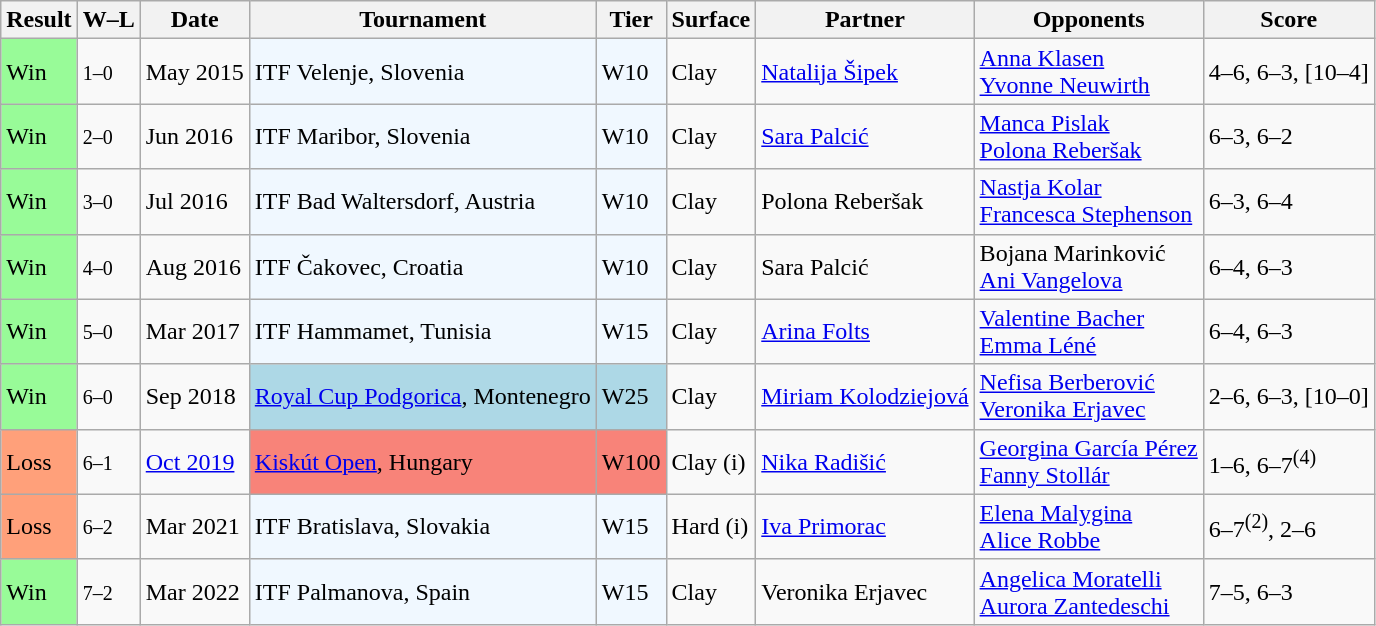<table class="sortable wikitable">
<tr>
<th>Result</th>
<th class="unsortable">W–L</th>
<th>Date</th>
<th>Tournament</th>
<th>Tier</th>
<th>Surface</th>
<th>Partner</th>
<th>Opponents</th>
<th class="unsortable">Score</th>
</tr>
<tr>
<td style="background:#98fb98;">Win</td>
<td><small>1–0</small></td>
<td>May 2015</td>
<td style="background:#f0f8ff;">ITF Velenje, Slovenia</td>
<td style="background:#f0f8ff;">W10</td>
<td>Clay</td>
<td> <a href='#'>Natalija Šipek</a></td>
<td> <a href='#'>Anna Klasen</a> <br>  <a href='#'>Yvonne Neuwirth</a></td>
<td>4–6, 6–3, [10–4]</td>
</tr>
<tr>
<td style="background:#98fb98;">Win</td>
<td><small>2–0</small></td>
<td>Jun 2016</td>
<td style="background:#f0f8ff;">ITF Maribor, Slovenia</td>
<td style="background:#f0f8ff;">W10</td>
<td>Clay</td>
<td> <a href='#'>Sara Palcić</a></td>
<td> <a href='#'>Manca Pislak</a> <br>  <a href='#'>Polona Reberšak</a></td>
<td>6–3, 6–2</td>
</tr>
<tr>
<td style="background:#98fb98;">Win</td>
<td><small>3–0</small></td>
<td>Jul 2016</td>
<td style="background:#f0f8ff;">ITF Bad Waltersdorf, Austria</td>
<td style="background:#f0f8ff;">W10</td>
<td>Clay</td>
<td> Polona Reberšak</td>
<td> <a href='#'>Nastja Kolar</a> <br>  <a href='#'>Francesca Stephenson</a></td>
<td>6–3, 6–4</td>
</tr>
<tr>
<td style="background:#98fb98;">Win</td>
<td><small>4–0</small></td>
<td>Aug 2016</td>
<td style="background:#f0f8ff;">ITF Čakovec, Croatia</td>
<td style="background:#f0f8ff;">W10</td>
<td>Clay</td>
<td> Sara Palcić</td>
<td> Bojana Marinković <br>  <a href='#'>Ani Vangelova</a></td>
<td>6–4, 6–3</td>
</tr>
<tr>
<td style="background:#98fb98;">Win</td>
<td><small>5–0</small></td>
<td>Mar 2017</td>
<td style="background:#f0f8ff;">ITF Hammamet, Tunisia</td>
<td style="background:#f0f8ff;">W15</td>
<td>Clay</td>
<td> <a href='#'>Arina Folts</a></td>
<td> <a href='#'>Valentine Bacher</a> <br>  <a href='#'>Emma Léné</a></td>
<td>6–4, 6–3</td>
</tr>
<tr>
<td style="background:#98fb98;">Win</td>
<td><small>6–0</small></td>
<td>Sep 2018</td>
<td style="background:lightblue;"><a href='#'>Royal Cup Podgorica</a>, Montenegro</td>
<td style="background:lightblue;">W25</td>
<td>Clay</td>
<td> <a href='#'>Miriam Kolodziejová</a></td>
<td> <a href='#'>Nefisa Berberović</a> <br>  <a href='#'>Veronika Erjavec</a></td>
<td>2–6, 6–3, [10–0]</td>
</tr>
<tr>
<td style="background:#ffa07a;">Loss</td>
<td><small>6–1</small></td>
<td><a href='#'>Oct 2019</a></td>
<td style="background:#f88379;"><a href='#'>Kiskút Open</a>, Hungary</td>
<td style="background:#f88379;">W100</td>
<td>Clay (i)</td>
<td> <a href='#'>Nika Radišić</a></td>
<td> <a href='#'>Georgina García Pérez</a> <br>  <a href='#'>Fanny Stollár</a></td>
<td>1–6, 6–7<sup>(4)</sup></td>
</tr>
<tr>
<td style="background:#ffa07a;">Loss</td>
<td><small>6–2</small></td>
<td>Mar 2021</td>
<td style="background:#f0f8ff;">ITF Bratislava, Slovakia</td>
<td style="background:#f0f8ff;">W15</td>
<td>Hard (i)</td>
<td> <a href='#'>Iva Primorac</a></td>
<td> <a href='#'>Elena Malygina</a> <br>  <a href='#'>Alice Robbe</a></td>
<td>6–7<sup>(2)</sup>, 2–6</td>
</tr>
<tr>
<td style="background:#98fb98;">Win</td>
<td><small>7–2</small></td>
<td>Mar 2022</td>
<td style="background:#f0f8ff;">ITF Palmanova, Spain</td>
<td style="background:#f0f8ff;">W15</td>
<td>Clay</td>
<td> Veronika Erjavec</td>
<td> <a href='#'>Angelica Moratelli</a> <br>  <a href='#'>Aurora Zantedeschi</a></td>
<td>7–5, 6–3</td>
</tr>
</table>
